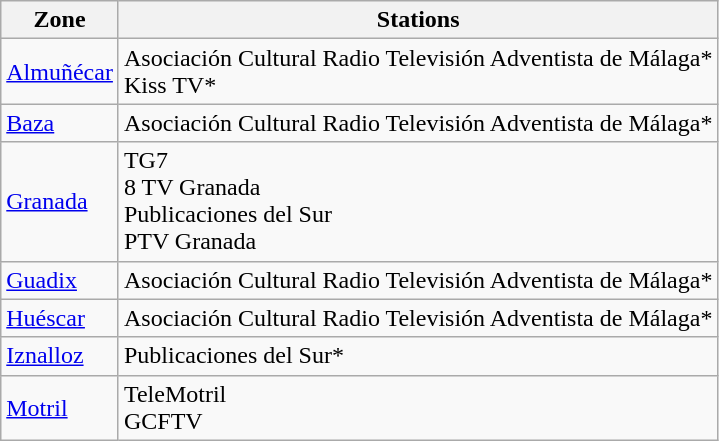<table class="wikitable">
<tr>
<th>Zone</th>
<th>Stations</th>
</tr>
<tr>
<td><a href='#'>Almuñécar</a></td>
<td>Asociación Cultural Radio Televisión Adventista de Málaga*<br>Kiss TV*</td>
</tr>
<tr>
<td><a href='#'>Baza</a></td>
<td>Asociación Cultural Radio Televisión Adventista de Málaga*</td>
</tr>
<tr>
<td><a href='#'>Granada</a></td>
<td>TG7<br>8 TV Granada<br>Publicaciones del Sur<br>PTV Granada</td>
</tr>
<tr>
<td><a href='#'>Guadix</a></td>
<td>Asociación Cultural Radio Televisión Adventista de Málaga*</td>
</tr>
<tr>
<td><a href='#'>Huéscar</a></td>
<td>Asociación Cultural Radio Televisión Adventista de Málaga*</td>
</tr>
<tr>
<td><a href='#'>Iznalloz</a></td>
<td>Publicaciones del Sur*</td>
</tr>
<tr>
<td><a href='#'>Motril</a></td>
<td>TeleMotril<br>GCFTV</td>
</tr>
</table>
